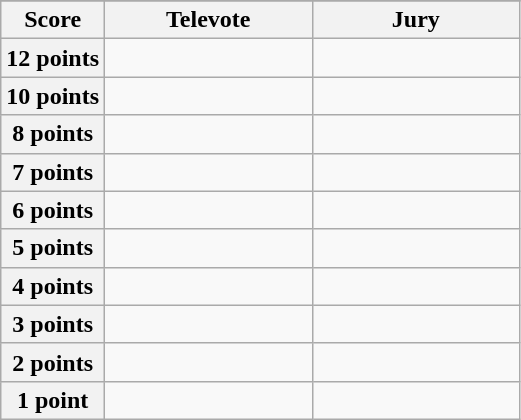<table class="wikitable">
<tr>
</tr>
<tr>
<th scope="col" width="20%">Score</th>
<th scope="col" width="40%">Televote</th>
<th scope="col" width="40%">Jury</th>
</tr>
<tr>
<th scope="row">12 points</th>
<td></td>
<td></td>
</tr>
<tr>
<th scope="row">10 points</th>
<td></td>
<td></td>
</tr>
<tr>
<th scope="row">8 points</th>
<td></td>
<td></td>
</tr>
<tr>
<th scope="row">7 points</th>
<td></td>
<td></td>
</tr>
<tr>
<th scope="row">6 points</th>
<td></td>
<td></td>
</tr>
<tr>
<th scope="row">5 points</th>
<td></td>
<td></td>
</tr>
<tr>
<th scope="row">4 points</th>
<td></td>
<td></td>
</tr>
<tr>
<th scope="row">3 points</th>
<td></td>
<td></td>
</tr>
<tr>
<th scope="row">2 points</th>
<td></td>
<td></td>
</tr>
<tr>
<th scope="row">1 point</th>
<td></td>
<td></td>
</tr>
</table>
